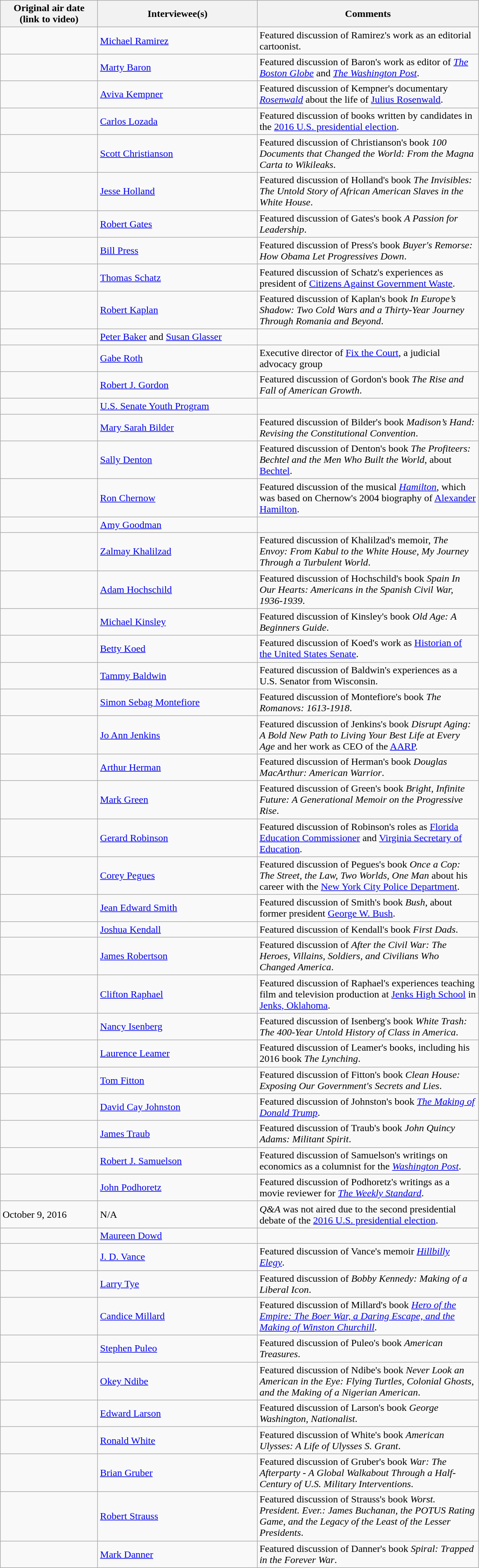<table class="wikitable">
<tr>
<th width="150">Original air date<br>(link to video)</th>
<th width="250">Interviewee(s)</th>
<th width="350">Comments</th>
</tr>
<tr>
<td></td>
<td><a href='#'>Michael Ramirez</a></td>
<td>Featured discussion of Ramirez's work as an editorial cartoonist.</td>
</tr>
<tr>
<td></td>
<td><a href='#'>Marty Baron</a></td>
<td>Featured discussion of Baron's work as editor of <em><a href='#'>The Boston Globe</a></em> and <em><a href='#'>The Washington Post</a></em>.</td>
</tr>
<tr>
<td></td>
<td><a href='#'>Aviva Kempner</a></td>
<td>Featured discussion of Kempner's documentary <em><a href='#'>Rosenwald</a></em> about the life of <a href='#'>Julius Rosenwald</a>.</td>
</tr>
<tr>
<td></td>
<td><a href='#'>Carlos Lozada</a></td>
<td>Featured discussion of books written by candidates in the <a href='#'>2016 U.S. presidential election</a>.</td>
</tr>
<tr>
<td></td>
<td><a href='#'>Scott Christianson</a></td>
<td>Featured discussion of Christianson's book <em>100 Documents that Changed the World: From the Magna Carta to Wikileaks</em>.</td>
</tr>
<tr>
<td></td>
<td><a href='#'>Jesse Holland</a></td>
<td>Featured discussion of Holland's book <em>The Invisibles: The Untold Story of African American Slaves in the White House</em>.</td>
</tr>
<tr>
<td></td>
<td><a href='#'>Robert Gates</a></td>
<td>Featured discussion of Gates's book <em>A Passion for Leadership</em>.</td>
</tr>
<tr>
<td></td>
<td><a href='#'>Bill Press</a></td>
<td>Featured discussion of Press's book <em>Buyer's Remorse: How Obama Let Progressives Down</em>.</td>
</tr>
<tr>
<td></td>
<td><a href='#'>Thomas Schatz</a></td>
<td>Featured discussion of Schatz's experiences as president of <a href='#'>Citizens Against Government Waste</a>.</td>
</tr>
<tr>
<td></td>
<td><a href='#'>Robert Kaplan</a></td>
<td>Featured discussion of Kaplan's book <em>In Europe’s Shadow: Two Cold Wars and a Thirty-Year Journey Through Romania and Beyond</em>.</td>
</tr>
<tr>
<td></td>
<td><a href='#'>Peter Baker</a> and <a href='#'>Susan Glasser</a></td>
<td></td>
</tr>
<tr>
<td></td>
<td><a href='#'>Gabe Roth</a></td>
<td>Executive director of <a href='#'>Fix the Court</a>, a judicial advocacy group</td>
</tr>
<tr>
<td></td>
<td><a href='#'>Robert J. Gordon</a></td>
<td>Featured discussion of Gordon's book <em>The Rise and Fall of American Growth</em>.</td>
</tr>
<tr>
<td></td>
<td><a href='#'>U.S. Senate Youth Program</a></td>
<td></td>
</tr>
<tr>
<td></td>
<td><a href='#'>Mary Sarah Bilder</a></td>
<td>Featured discussion of Bilder's book <em>Madison’s Hand: Revising the Constitutional Convention</em>.</td>
</tr>
<tr>
<td></td>
<td><a href='#'>Sally Denton</a></td>
<td>Featured discussion of Denton's book <em>The Profiteers: Bechtel and the Men Who Built the World</em>, about <a href='#'>Bechtel</a>.</td>
</tr>
<tr>
<td></td>
<td><a href='#'>Ron Chernow</a></td>
<td>Featured discussion of the musical <em><a href='#'>Hamilton</a></em>, which was based on Chernow's 2004 biography of <a href='#'>Alexander Hamilton</a>.</td>
</tr>
<tr>
<td></td>
<td><a href='#'>Amy Goodman</a></td>
<td></td>
</tr>
<tr>
<td></td>
<td><a href='#'>Zalmay Khalilzad</a></td>
<td>Featured discussion of Khalilzad's memoir, <em>The Envoy: From Kabul to the White House, My Journey Through a Turbulent World</em>.</td>
</tr>
<tr>
<td></td>
<td><a href='#'>Adam Hochschild</a></td>
<td>Featured discussion of Hochschild's book <em>Spain In Our Hearts: Americans in the Spanish Civil War, 1936-1939</em>.</td>
</tr>
<tr>
<td></td>
<td><a href='#'>Michael Kinsley</a></td>
<td>Featured discussion of Kinsley's book <em>Old Age: A Beginners Guide</em>.</td>
</tr>
<tr>
<td></td>
<td><a href='#'>Betty Koed</a></td>
<td>Featured discussion of Koed's work as <a href='#'>Historian of the United States Senate</a>.</td>
</tr>
<tr>
<td></td>
<td><a href='#'>Tammy Baldwin</a></td>
<td>Featured discussion of Baldwin's experiences as a U.S. Senator from Wisconsin.</td>
</tr>
<tr>
<td></td>
<td><a href='#'>Simon Sebag Montefiore</a></td>
<td>Featured discussion of Montefiore's book <em>The Romanovs: 1613-1918</em>.</td>
</tr>
<tr>
<td></td>
<td><a href='#'>Jo Ann Jenkins</a></td>
<td>Featured discussion of Jenkins's book <em>Disrupt Aging: A Bold New Path to Living Your Best Life at Every Age</em> and her work as CEO of the <a href='#'>AARP</a>.</td>
</tr>
<tr>
<td></td>
<td><a href='#'>Arthur Herman</a></td>
<td>Featured discussion of Herman's book <em>Douglas MacArthur: American Warrior</em>.</td>
</tr>
<tr>
<td><br></td>
<td><a href='#'>Mark Green</a></td>
<td>Featured discussion of Green's book <em>Bright, Infinite Future: A Generational Memoir on the Progressive Rise</em>.</td>
</tr>
<tr>
<td></td>
<td><a href='#'>Gerard Robinson</a></td>
<td>Featured discussion of Robinson's roles as <a href='#'>Florida Education Commissioner</a> and <a href='#'>Virginia Secretary of Education</a>.</td>
</tr>
<tr>
<td></td>
<td><a href='#'>Corey Pegues</a></td>
<td>Featured discussion of Pegues's book <em>Once a Cop: The Street, the Law, Two Worlds, One Man</em> about his career with the <a href='#'>New York City Police Department</a>.</td>
</tr>
<tr>
<td></td>
<td><a href='#'>Jean Edward Smith</a></td>
<td>Featured discussion of Smith's book <em>Bush</em>, about former president <a href='#'>George W. Bush</a>.</td>
</tr>
<tr>
<td></td>
<td><a href='#'>Joshua Kendall</a></td>
<td>Featured discussion of Kendall's book <em>First Dads</em>.</td>
</tr>
<tr>
<td></td>
<td><a href='#'>James Robertson</a></td>
<td>Featured discussion of <em>After the Civil War: The Heroes, Villains, Soldiers, and Civilians Who Changed America</em>.</td>
</tr>
<tr>
<td></td>
<td><a href='#'>Clifton Raphael</a></td>
<td>Featured discussion of Raphael's experiences teaching film and television production at <a href='#'>Jenks High School</a> in <a href='#'>Jenks, Oklahoma</a>.</td>
</tr>
<tr>
<td></td>
<td><a href='#'>Nancy Isenberg</a></td>
<td>Featured discussion of Isenberg's book <em>White Trash: The 400-Year Untold History of Class in America</em>.</td>
</tr>
<tr>
<td></td>
<td><a href='#'>Laurence Leamer</a></td>
<td>Featured discussion of Leamer's books, including his 2016 book <em>The Lynching</em>.</td>
</tr>
<tr>
<td></td>
<td><a href='#'>Tom Fitton</a></td>
<td>Featured discussion of Fitton's book <em>Clean House: Exposing Our Government's Secrets and Lies</em>.</td>
</tr>
<tr>
<td></td>
<td><a href='#'>David Cay Johnston</a></td>
<td>Featured discussion of Johnston's book <em><a href='#'>The Making of Donald Trump</a></em>.</td>
</tr>
<tr>
<td></td>
<td><a href='#'>James Traub</a></td>
<td>Featured discussion of Traub's book <em>John Quincy Adams: Militant Spirit</em>.</td>
</tr>
<tr>
<td></td>
<td><a href='#'>Robert J. Samuelson</a></td>
<td>Featured discussion of Samuelson's writings on economics as a columnist for the <em><a href='#'>Washington Post</a></em>.</td>
</tr>
<tr>
<td></td>
<td><a href='#'>John Podhoretz</a></td>
<td>Featured discussion of Podhoretz's writings as a movie reviewer for <em><a href='#'>The Weekly Standard</a></em>.</td>
</tr>
<tr>
<td>October 9, 2016</td>
<td>N/A</td>
<td><em>Q&A</em> was not aired due to the second presidential debate of the <a href='#'>2016 U.S. presidential election</a>.</td>
</tr>
<tr>
<td></td>
<td><a href='#'>Maureen Dowd</a></td>
<td></td>
</tr>
<tr>
<td></td>
<td><a href='#'>J. D. Vance</a></td>
<td>Featured discussion of Vance's memoir <em><a href='#'>Hillbilly Elegy</a></em>.</td>
</tr>
<tr>
<td></td>
<td><a href='#'>Larry Tye</a></td>
<td>Featured discussion of <em>Bobby Kennedy: Making of a Liberal Icon</em>.</td>
</tr>
<tr>
<td></td>
<td><a href='#'>Candice Millard</a></td>
<td>Featured discussion of Millard's book <em><a href='#'>Hero of the Empire: The Boer War, a Daring Escape, and the Making of Winston Churchill</a></em>.</td>
</tr>
<tr>
<td></td>
<td><a href='#'>Stephen Puleo</a></td>
<td>Featured discussion of Puleo's book <em>American Treasures</em>.</td>
</tr>
<tr>
<td></td>
<td><a href='#'>Okey Ndibe</a></td>
<td>Featured discussion of Ndibe's book <em>Never Look an American in the Eye: Flying Turtles, Colonial Ghosts, and the Making of a Nigerian American</em>.</td>
</tr>
<tr>
<td></td>
<td><a href='#'>Edward Larson</a></td>
<td>Featured discussion of Larson's book <em>George Washington, Nationalist</em>.</td>
</tr>
<tr>
<td></td>
<td><a href='#'>Ronald White</a></td>
<td>Featured discussion of White's book <em>American Ulysses: A Life of Ulysses S. Grant</em>.</td>
</tr>
<tr>
<td></td>
<td><a href='#'>Brian Gruber</a></td>
<td>Featured discussion of Gruber's book <em>War: The Afterparty - A Global Walkabout Through a Half-Century of U.S. Military Interventions</em>.</td>
</tr>
<tr>
<td></td>
<td><a href='#'>Robert Strauss</a></td>
<td>Featured discussion of Strauss's book <em>Worst. President. Ever.: James Buchanan, the POTUS Rating Game, and the Legacy of the Least of the Lesser Presidents</em>.</td>
</tr>
<tr>
<td></td>
<td><a href='#'>Mark Danner</a></td>
<td>Featured discussion of Danner's book <em>Spiral: Trapped in the Forever War</em>.</td>
</tr>
</table>
